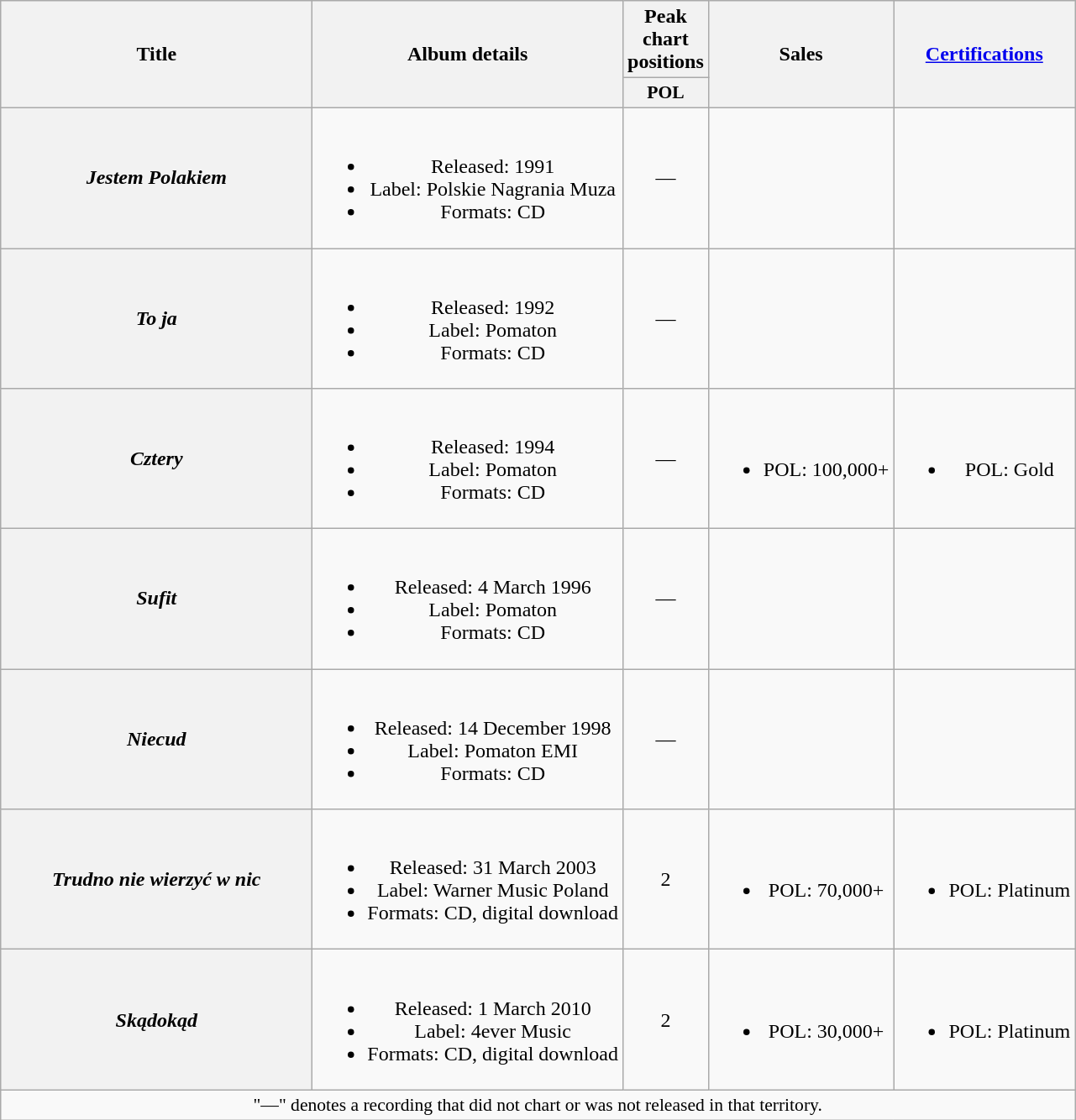<table class="wikitable plainrowheaders" style="text-align:center;">
<tr>
<th scope="col" rowspan="2" style="width:15em;">Title</th>
<th scope="col" rowspan="2">Album details</th>
<th scope="col" colspan="1">Peak chart positions</th>
<th scope="col" rowspan="2">Sales</th>
<th scope="col" rowspan="2"><a href='#'>Certifications</a></th>
</tr>
<tr>
<th scope="col" style="width:3em;font-size:90%;">POL<br></th>
</tr>
<tr>
<th scope="row"><em>Jestem Polakiem</em></th>
<td><br><ul><li>Released: 1991</li><li>Label: Polskie Nagrania Muza</li><li>Formats: CD</li></ul></td>
<td>—</td>
<td></td>
<td></td>
</tr>
<tr>
<th scope="row"><em>To ja</em></th>
<td><br><ul><li>Released: 1992</li><li>Label: Pomaton</li><li>Formats: CD</li></ul></td>
<td>—</td>
<td></td>
<td></td>
</tr>
<tr>
<th scope="row"><em>Cztery</em></th>
<td><br><ul><li>Released: 1994</li><li>Label: Pomaton</li><li>Formats: CD</li></ul></td>
<td>—</td>
<td><br><ul><li>POL: 100,000+</li></ul></td>
<td><br><ul><li>POL: Gold</li></ul></td>
</tr>
<tr>
<th scope="row"><em>Sufit</em></th>
<td><br><ul><li>Released: 4 March 1996</li><li>Label: Pomaton</li><li>Formats: CD</li></ul></td>
<td>—</td>
<td></td>
<td></td>
</tr>
<tr>
<th scope="row"><em>Niecud</em></th>
<td><br><ul><li>Released: 14 December 1998</li><li>Label: Pomaton EMI</li><li>Formats: CD</li></ul></td>
<td>—</td>
<td></td>
<td></td>
</tr>
<tr>
<th scope="row"><em>Trudno nie wierzyć w nic</em></th>
<td><br><ul><li>Released: 31 March 2003</li><li>Label: Warner Music Poland</li><li>Formats: CD, digital download</li></ul></td>
<td>2</td>
<td><br><ul><li>POL: 70,000+</li></ul></td>
<td><br><ul><li>POL: Platinum</li></ul></td>
</tr>
<tr>
<th scope="row"><em>Skądokąd</em></th>
<td><br><ul><li>Released: 1 March 2010</li><li>Label: 4ever Music</li><li>Formats: CD, digital download</li></ul></td>
<td>2</td>
<td><br><ul><li>POL: 30,000+</li></ul></td>
<td><br><ul><li>POL: Platinum</li></ul></td>
</tr>
<tr>
<td colspan="20" style="font-size:90%">"—" denotes a recording that did not chart or was not released in that territory.</td>
</tr>
</table>
